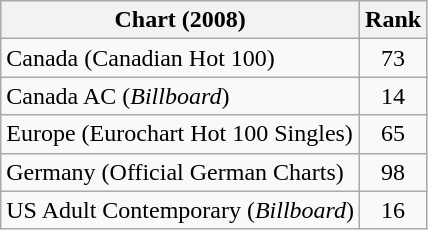<table class="wikitable sortable">
<tr>
<th>Chart (2008)</th>
<th>Rank</th>
</tr>
<tr>
<td>Canada (Canadian Hot 100)</td>
<td style="text-align:center;">73</td>
</tr>
<tr>
<td>Canada AC (<em>Billboard</em>)</td>
<td align="center">14</td>
</tr>
<tr>
<td>Europe (Eurochart Hot 100 Singles)</td>
<td style="text-align:center;">65</td>
</tr>
<tr>
<td>Germany (Official German Charts)</td>
<td style="text-align:center;">98</td>
</tr>
<tr>
<td>US Adult Contemporary (<em>Billboard</em>)</td>
<td style="text-align:center;">16</td>
</tr>
</table>
